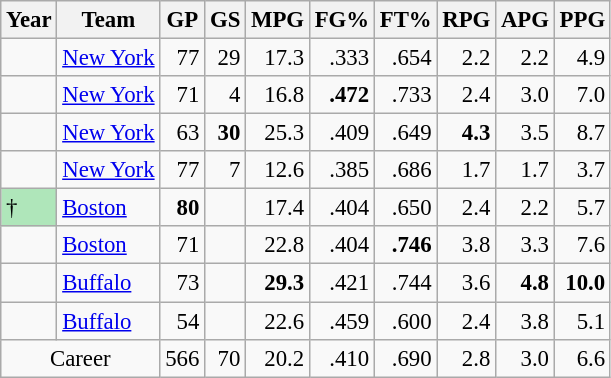<table class="wikitable sortable" style="font-size:95%; text-align:right;">
<tr>
<th>Year</th>
<th>Team</th>
<th>GP</th>
<th>GS</th>
<th>MPG</th>
<th>FG%</th>
<th>FT%</th>
<th>RPG</th>
<th>APG</th>
<th>PPG</th>
</tr>
<tr>
<td style="text-align:left;"></td>
<td style="text-align:left;"><a href='#'>New York</a></td>
<td>77</td>
<td>29</td>
<td>17.3</td>
<td>.333</td>
<td>.654</td>
<td>2.2</td>
<td>2.2</td>
<td>4.9</td>
</tr>
<tr>
<td style="text-align:left;"></td>
<td style="text-align:left;"><a href='#'>New York</a></td>
<td>71</td>
<td>4</td>
<td>16.8</td>
<td><strong>.472</strong></td>
<td>.733</td>
<td>2.4</td>
<td>3.0</td>
<td>7.0</td>
</tr>
<tr>
<td style="text-align:left;"></td>
<td style="text-align:left;"><a href='#'>New York</a></td>
<td>63</td>
<td><strong>30</strong></td>
<td>25.3</td>
<td>.409</td>
<td>.649</td>
<td><strong>4.3</strong></td>
<td>3.5</td>
<td>8.7</td>
</tr>
<tr>
<td style="text-align:left;"></td>
<td style="text-align:left;"><a href='#'>New York</a></td>
<td>77</td>
<td>7</td>
<td>12.6</td>
<td>.385</td>
<td>.686</td>
<td>1.7</td>
<td>1.7</td>
<td>3.7</td>
</tr>
<tr>
<td style="text-align:left;background:#afe6ba;">†</td>
<td style="text-align:left;"><a href='#'>Boston</a></td>
<td><strong>80</strong></td>
<td></td>
<td>17.4</td>
<td>.404</td>
<td>.650</td>
<td>2.4</td>
<td>2.2</td>
<td>5.7</td>
</tr>
<tr>
<td style="text-align:left;"></td>
<td style="text-align:left;"><a href='#'>Boston</a></td>
<td>71</td>
<td></td>
<td>22.8</td>
<td>.404</td>
<td><strong>.746</strong></td>
<td>3.8</td>
<td>3.3</td>
<td>7.6</td>
</tr>
<tr>
<td style="text-align:left;"></td>
<td style="text-align:left;"><a href='#'>Buffalo</a></td>
<td>73</td>
<td></td>
<td><strong>29.3</strong></td>
<td>.421</td>
<td>.744</td>
<td>3.6</td>
<td><strong>4.8</strong></td>
<td><strong>10.0</strong></td>
</tr>
<tr>
<td style="text-align:left;"></td>
<td style="text-align:left;"><a href='#'>Buffalo</a></td>
<td>54</td>
<td></td>
<td>22.6</td>
<td>.459</td>
<td>.600</td>
<td>2.4</td>
<td>3.8</td>
<td>5.1</td>
</tr>
<tr class="sortbottom">
<td style="text-align:center;" colspan="2">Career</td>
<td>566</td>
<td>70</td>
<td>20.2</td>
<td>.410</td>
<td>.690</td>
<td>2.8</td>
<td>3.0</td>
<td>6.6</td>
</tr>
</table>
